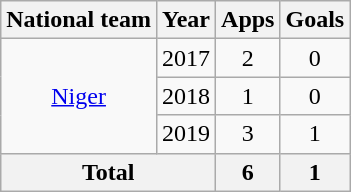<table class="wikitable" style="text-align:center">
<tr>
<th>National team</th>
<th>Year</th>
<th>Apps</th>
<th>Goals</th>
</tr>
<tr>
<td rowspan="3"><a href='#'>Niger</a></td>
<td>2017</td>
<td>2</td>
<td>0</td>
</tr>
<tr>
<td>2018</td>
<td>1</td>
<td>0</td>
</tr>
<tr>
<td>2019</td>
<td>3</td>
<td>1</td>
</tr>
<tr>
<th colspan=2>Total</th>
<th>6</th>
<th>1</th>
</tr>
</table>
